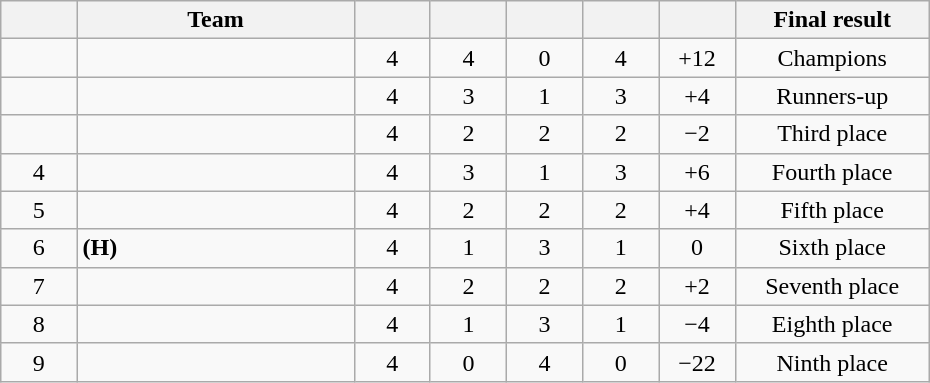<table class="wikitable" style="text-align:center;" width="620">
<tr>
<th width="5.5%"></th>
<th width="20%">Team</th>
<th width="5.5%"></th>
<th width="5.5%"></th>
<th width="5.5%"></th>
<th width="5.5%"></th>
<th width="5.5%"></th>
<th width="14%">Final result</th>
</tr>
<tr>
<td></td>
<td align="left"></td>
<td>4</td>
<td>4</td>
<td>0</td>
<td>4</td>
<td>+12</td>
<td>Champions</td>
</tr>
<tr>
<td></td>
<td align="left"></td>
<td>4</td>
<td>3</td>
<td>1</td>
<td>3</td>
<td>+4</td>
<td>Runners-up</td>
</tr>
<tr>
<td></td>
<td align="left"></td>
<td>4</td>
<td>2</td>
<td>2</td>
<td>2</td>
<td>−2</td>
<td>Third place</td>
</tr>
<tr>
<td>4</td>
<td align="left"></td>
<td>4</td>
<td>3</td>
<td>1</td>
<td>3</td>
<td>+6</td>
<td>Fourth place</td>
</tr>
<tr>
<td>5</td>
<td align="left"></td>
<td>4</td>
<td>2</td>
<td>2</td>
<td>2</td>
<td>+4</td>
<td>Fifth place</td>
</tr>
<tr>
<td>6</td>
<td align="left"> <strong>(H)</strong></td>
<td>4</td>
<td>1</td>
<td>3</td>
<td>1</td>
<td>0</td>
<td>Sixth place</td>
</tr>
<tr>
<td>7</td>
<td align="left"></td>
<td>4</td>
<td>2</td>
<td>2</td>
<td>2</td>
<td>+2</td>
<td>Seventh place</td>
</tr>
<tr>
<td>8</td>
<td align="left"></td>
<td>4</td>
<td>1</td>
<td>3</td>
<td>1</td>
<td>−4</td>
<td>Eighth place</td>
</tr>
<tr>
<td>9</td>
<td align="left"></td>
<td>4</td>
<td>0</td>
<td>4</td>
<td>0</td>
<td>−22</td>
<td>Ninth place</td>
</tr>
</table>
